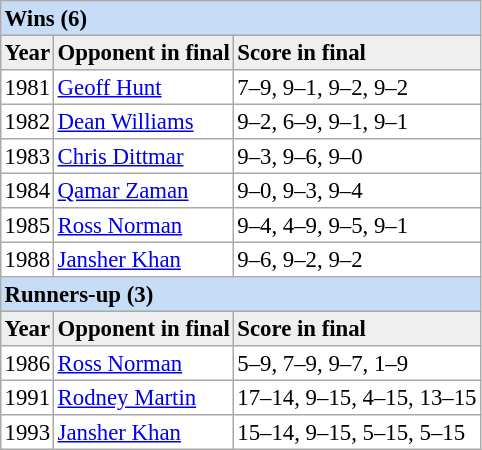<table cellpadding="2" cellspacing="0" border="1" style="font-size: 95%; border: #aaa solid 1px; border-collapse: collapse;">
<tr bgcolor="#c7dcf6">
<td colspan="3"><strong>Wins (6)</strong></td>
</tr>
<tr bgcolor="#efefef">
<td><strong>Year</strong></td>
<td><strong>Opponent in final</strong></td>
<td><strong>Score in final</strong></td>
</tr>
<tr>
<td>1981</td>
<td><a href='#'>Geoff Hunt</a></td>
<td>7–9, 9–1, 9–2, 9–2</td>
</tr>
<tr>
<td>1982</td>
<td><a href='#'>Dean Williams</a></td>
<td>9–2, 6–9, 9–1, 9–1</td>
</tr>
<tr>
<td>1983</td>
<td><a href='#'>Chris Dittmar</a></td>
<td>9–3, 9–6, 9–0</td>
</tr>
<tr>
<td>1984</td>
<td><a href='#'>Qamar Zaman</a></td>
<td>9–0, 9–3, 9–4</td>
</tr>
<tr>
<td>1985</td>
<td><a href='#'>Ross Norman</a></td>
<td>9–4, 4–9, 9–5, 9–1</td>
</tr>
<tr>
<td>1988</td>
<td><a href='#'>Jansher Khan</a></td>
<td>9–6, 9–2, 9–2</td>
</tr>
<tr bgcolor="#c7dcf6">
<td colspan="3"><strong>Runners-up (3)</strong></td>
</tr>
<tr bgcolor="#efefef">
<td><strong>Year</strong></td>
<td><strong>Opponent in final</strong></td>
<td><strong>Score in final</strong></td>
</tr>
<tr>
<td>1986</td>
<td><a href='#'>Ross Norman</a></td>
<td>5–9, 7–9, 9–7, 1–9</td>
</tr>
<tr>
<td>1991</td>
<td><a href='#'>Rodney Martin</a></td>
<td>17–14, 9–15, 4–15, 13–15</td>
</tr>
<tr>
<td>1993</td>
<td><a href='#'>Jansher Khan</a></td>
<td>15–14, 9–15, 5–15, 5–15</td>
</tr>
</table>
